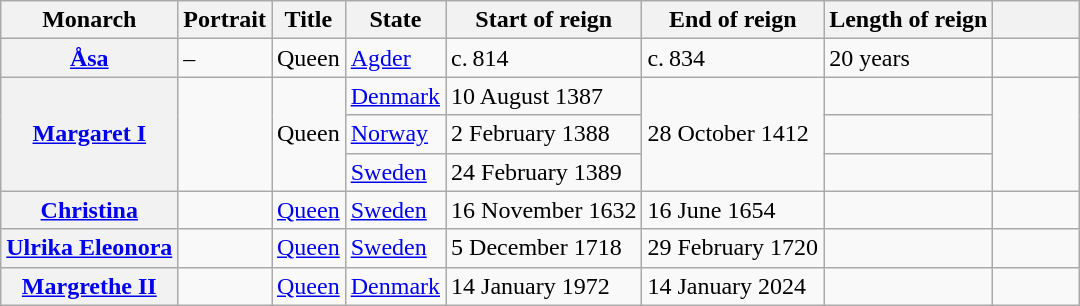<table class="wikitable sortable">
<tr>
<th>Monarch</th>
<th>Portrait</th>
<th>Title</th>
<th>State</th>
<th>Start of reign</th>
<th>End of reign</th>
<th>Length of reign</th>
<th class="unsortable" width=50px></th>
</tr>
<tr>
<th><a href='#'>Åsa</a></th>
<td>–</td>
<td>Queen</td>
<td><a href='#'>Agder</a></td>
<td>c. 814</td>
<td>c. 834</td>
<td>20 years</td>
<td></td>
</tr>
<tr>
<th rowspan="3"><a href='#'>Margaret I</a></th>
<td rowspan="3"></td>
<td rowspan="3">Queen</td>
<td><a href='#'>Denmark</a></td>
<td>10 August 1387</td>
<td rowspan="3">28 October 1412</td>
<td></td>
<td rowspan="3"></td>
</tr>
<tr>
<td><a href='#'>Norway</a></td>
<td>2 February 1388</td>
<td></td>
</tr>
<tr>
<td><a href='#'>Sweden</a></td>
<td>24 February 1389</td>
<td></td>
</tr>
<tr>
<th><a href='#'>Christina</a></th>
<td></td>
<td><a href='#'>Queen</a></td>
<td><a href='#'>Sweden</a></td>
<td>16 November 1632</td>
<td>16 June 1654</td>
<td></td>
<td></td>
</tr>
<tr>
<th><a href='#'>Ulrika Eleonora</a></th>
<td></td>
<td><a href='#'>Queen</a></td>
<td><a href='#'>Sweden</a></td>
<td>5 December 1718</td>
<td>29 February 1720</td>
<td></td>
<td></td>
</tr>
<tr>
<th><a href='#'>Margrethe II</a></th>
<td></td>
<td><a href='#'>Queen</a></td>
<td><a href='#'>Denmark</a></td>
<td>14 January 1972</td>
<td>14 January 2024</td>
<td></td>
<td></td>
</tr>
</table>
